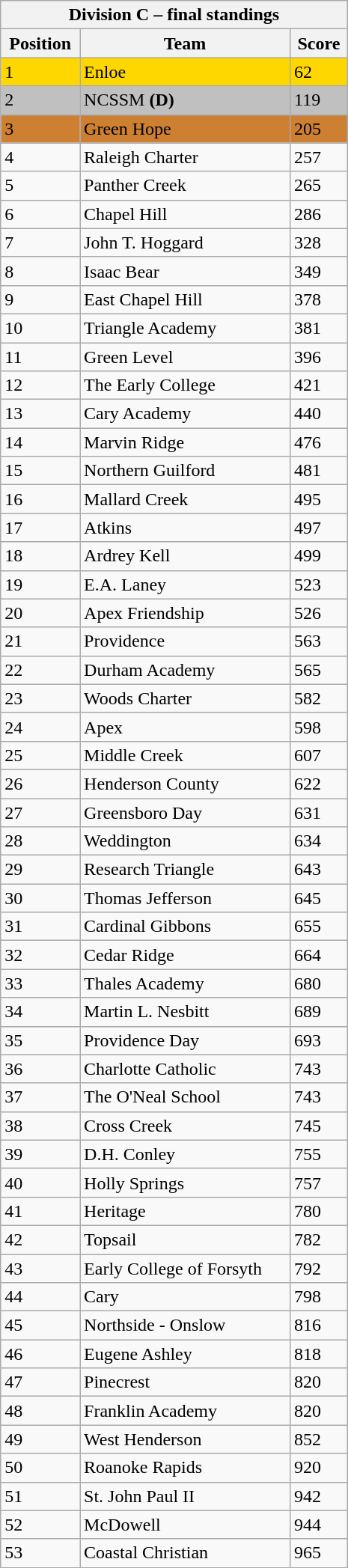<table class="wikitable collapsible collapsed" style="float:right; width:310px">
<tr>
<th colspan=3>Division C – final standings</th>
</tr>
<tr>
<th>Position</th>
<th>Team</th>
<th>Score</th>
</tr>
<tr style="background:#ffd700; color:black">
<td>1</td>
<td>Enloe</td>
<td>62</td>
</tr>
<tr style="background:#c0c0c0; color:black">
<td>2</td>
<td>NCSSM <strong>(D)</strong></td>
<td>119</td>
</tr>
<tr style="background:#cd7f32; color:black">
<td>3</td>
<td>Green Hope</td>
<td>205</td>
</tr>
<tr>
<td>4</td>
<td>Raleigh Charter</td>
<td>257</td>
</tr>
<tr>
<td>5</td>
<td>Panther Creek</td>
<td>265</td>
</tr>
<tr>
<td>6</td>
<td>Chapel Hill</td>
<td>286</td>
</tr>
<tr>
<td>7</td>
<td>John T. Hoggard</td>
<td>328</td>
</tr>
<tr>
<td>8</td>
<td>Isaac Bear</td>
<td>349</td>
</tr>
<tr>
<td>9</td>
<td>East Chapel Hill</td>
<td>378</td>
</tr>
<tr>
<td>10</td>
<td>Triangle Academy</td>
<td>381</td>
</tr>
<tr>
<td>11</td>
<td>Green Level</td>
<td>396</td>
</tr>
<tr>
<td>12</td>
<td>The Early College</td>
<td>421</td>
</tr>
<tr>
<td>13</td>
<td>Cary Academy</td>
<td>440</td>
</tr>
<tr>
<td>14</td>
<td>Marvin Ridge</td>
<td>476</td>
</tr>
<tr>
<td>15</td>
<td>Northern Guilford</td>
<td>481</td>
</tr>
<tr>
<td>16</td>
<td>Mallard Creek</td>
<td>495</td>
</tr>
<tr>
<td>17</td>
<td>Atkins</td>
<td>497</td>
</tr>
<tr>
<td>18</td>
<td>Ardrey Kell</td>
<td>499</td>
</tr>
<tr>
<td>19</td>
<td>E.A. Laney</td>
<td>523</td>
</tr>
<tr>
<td>20</td>
<td>Apex Friendship</td>
<td>526</td>
</tr>
<tr>
<td>21</td>
<td>Providence</td>
<td>563</td>
</tr>
<tr>
<td>22</td>
<td>Durham Academy</td>
<td>565</td>
</tr>
<tr>
<td>23</td>
<td>Woods Charter</td>
<td>582</td>
</tr>
<tr>
<td>24</td>
<td>Apex</td>
<td>598</td>
</tr>
<tr>
<td>25</td>
<td>Middle Creek</td>
<td>607</td>
</tr>
<tr>
<td>26</td>
<td>Henderson County</td>
<td>622</td>
</tr>
<tr>
<td>27</td>
<td>Greensboro Day</td>
<td>631</td>
</tr>
<tr>
<td>28</td>
<td>Weddington</td>
<td>634</td>
</tr>
<tr>
<td>29</td>
<td>Research Triangle</td>
<td>643</td>
</tr>
<tr>
<td>30</td>
<td>Thomas Jefferson</td>
<td>645</td>
</tr>
<tr>
<td>31</td>
<td>Cardinal Gibbons</td>
<td>655</td>
</tr>
<tr>
<td>32</td>
<td>Cedar Ridge</td>
<td>664</td>
</tr>
<tr>
<td>33</td>
<td>Thales Academy</td>
<td>680</td>
</tr>
<tr>
<td>34</td>
<td>Martin L. Nesbitt</td>
<td>689</td>
</tr>
<tr>
<td>35</td>
<td>Providence Day</td>
<td>693</td>
</tr>
<tr>
<td>36</td>
<td>Charlotte Catholic</td>
<td>743</td>
</tr>
<tr>
<td>37</td>
<td>The O'Neal School</td>
<td>743</td>
</tr>
<tr>
<td>38</td>
<td>Cross Creek</td>
<td>745</td>
</tr>
<tr>
<td>39</td>
<td>D.H. Conley</td>
<td>755</td>
</tr>
<tr>
<td>40</td>
<td>Holly Springs</td>
<td>757</td>
</tr>
<tr>
<td>41</td>
<td>Heritage</td>
<td>780</td>
</tr>
<tr>
<td>42</td>
<td>Topsail</td>
<td>782</td>
</tr>
<tr>
<td>43</td>
<td>Early College of Forsyth</td>
<td>792</td>
</tr>
<tr>
<td>44</td>
<td>Cary</td>
<td>798</td>
</tr>
<tr>
<td>45</td>
<td>Northside - Onslow</td>
<td>816</td>
</tr>
<tr>
<td>46</td>
<td>Eugene Ashley</td>
<td>818</td>
</tr>
<tr>
<td>47</td>
<td>Pinecrest</td>
<td>820</td>
</tr>
<tr>
<td>48</td>
<td>Franklin Academy</td>
<td>820</td>
</tr>
<tr>
<td>49</td>
<td>West Henderson</td>
<td>852</td>
</tr>
<tr>
<td>50</td>
<td>Roanoke Rapids</td>
<td>920</td>
</tr>
<tr>
<td>51</td>
<td>St. John Paul II</td>
<td>942</td>
</tr>
<tr>
<td>52</td>
<td>McDowell</td>
<td>944</td>
</tr>
<tr>
<td>53</td>
<td>Coastal Christian</td>
<td>965</td>
</tr>
</table>
